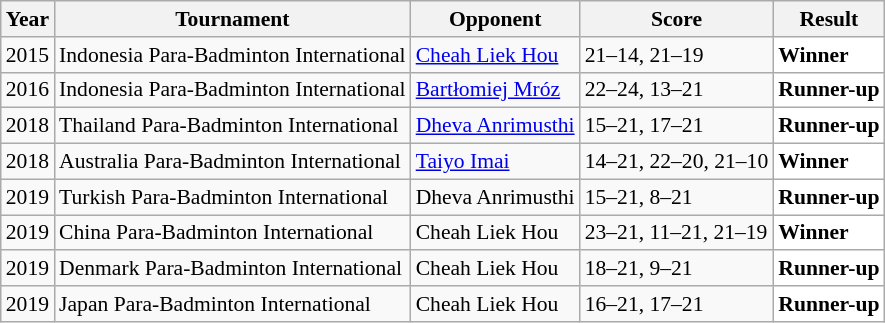<table class="sortable wikitable" style="font-size: 90%;">
<tr>
<th>Year</th>
<th>Tournament</th>
<th>Opponent</th>
<th>Score</th>
<th>Result</th>
</tr>
<tr>
<td align="center">2015</td>
<td align="left">Indonesia Para-Badminton International</td>
<td align="left"> <a href='#'>Cheah Liek Hou</a></td>
<td align="left">21–14, 21–19</td>
<td style="text-align:left; background:white"> <strong>Winner</strong></td>
</tr>
<tr>
<td align="center">2016</td>
<td align="left">Indonesia Para-Badminton International</td>
<td align="left"> <a href='#'>Bartłomiej Mróz</a></td>
<td align="left">22–24, 13–21</td>
<td style="text-align:left; background:white"> <strong>Runner-up</strong></td>
</tr>
<tr>
<td align="center">2018</td>
<td align="left">Thailand Para-Badminton International</td>
<td align="left"> <a href='#'>Dheva Anrimusthi</a></td>
<td align="left">15–21, 17–21</td>
<td style="text-align:left; background:white"> <strong>Runner-up</strong></td>
</tr>
<tr>
<td align="center">2018</td>
<td align="left">Australia Para-Badminton International</td>
<td align="left"> <a href='#'>Taiyo Imai</a></td>
<td align="left">14–21, 22–20, 21–10</td>
<td style="text-align:left; background:white"> <strong>Winner</strong></td>
</tr>
<tr>
<td align="center">2019</td>
<td align="left">Turkish Para-Badminton International</td>
<td align="left"> Dheva Anrimusthi</td>
<td align="left">15–21, 8–21</td>
<td style="text-align:left; background:white"> <strong>Runner-up</strong></td>
</tr>
<tr>
<td align="center">2019</td>
<td align="left">China Para-Badminton International</td>
<td align="left"> Cheah Liek Hou</td>
<td align="left">23–21, 11–21, 21–19</td>
<td style="text-align:left; background:white"> <strong>Winner</strong></td>
</tr>
<tr>
<td align="center">2019</td>
<td align="left">Denmark Para-Badminton International</td>
<td align="left"> Cheah Liek Hou</td>
<td align="left">18–21, 9–21</td>
<td style="text-align:left; background:white"> <strong>Runner-up</strong></td>
</tr>
<tr>
<td align="center">2019</td>
<td align="left">Japan Para-Badminton International</td>
<td align="left"> Cheah Liek Hou</td>
<td align="left">16–21, 17–21</td>
<td style="text-align:left; background:white"> <strong>Runner-up</strong></td>
</tr>
</table>
